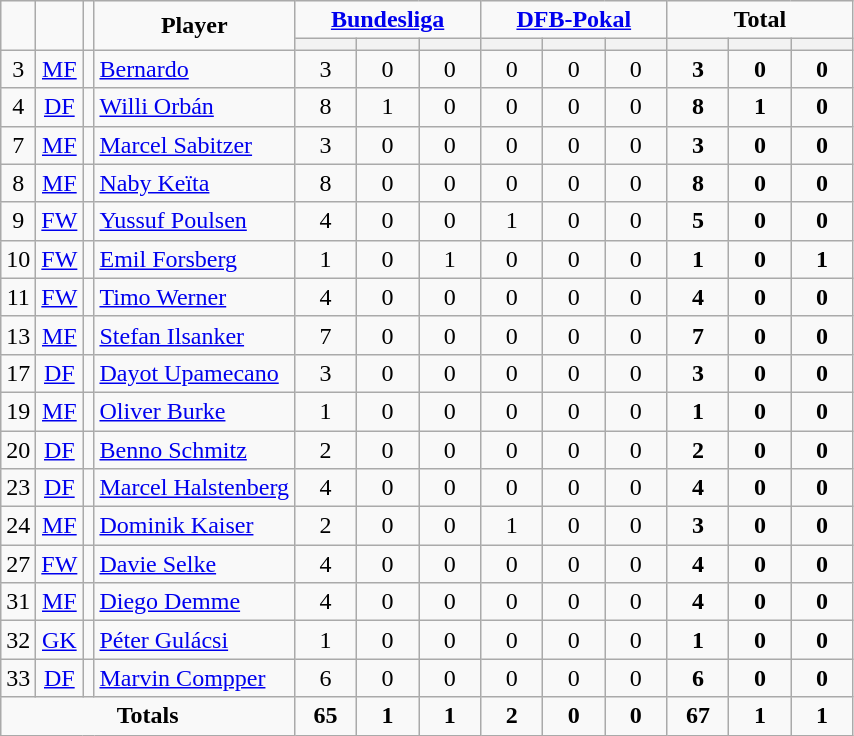<table class="wikitable" style="text-align:center;">
<tr>
<td rowspan="2" !width=15><strong></strong></td>
<td rowspan="2" !width=15><strong></strong></td>
<td rowspan="2" !width=15><strong></strong></td>
<td rowspan="2" !width=120><strong>Player</strong></td>
<td colspan="3"><strong><a href='#'>Bundesliga</a></strong></td>
<td colspan="3"><strong><a href='#'>DFB-Pokal</a></strong></td>
<td colspan="3"><strong>Total</strong></td>
</tr>
<tr>
<th width=34; background:#fe9;"></th>
<th width=34; background:#fe9;"></th>
<th width=34; background:#ff8888;"></th>
<th width=34; background:#fe9;"></th>
<th width=34; background:#fe9;"></th>
<th width=34; background:#ff8888;"></th>
<th width=34; background:#fe9;"></th>
<th width=34; background:#fe9;"></th>
<th width=34; background:#ff8888;"></th>
</tr>
<tr>
<td>3</td>
<td><a href='#'>MF</a></td>
<td></td>
<td align=left><a href='#'>Bernardo</a></td>
<td>3</td>
<td>0</td>
<td>0</td>
<td>0</td>
<td>0</td>
<td>0</td>
<td><strong>3</strong></td>
<td><strong>0</strong></td>
<td><strong>0</strong></td>
</tr>
<tr>
<td>4</td>
<td><a href='#'>DF</a></td>
<td></td>
<td align=left><a href='#'>Willi Orbán</a></td>
<td>8</td>
<td>1</td>
<td>0</td>
<td>0</td>
<td>0</td>
<td>0</td>
<td><strong>8</strong></td>
<td><strong>1</strong></td>
<td><strong>0</strong></td>
</tr>
<tr>
<td>7</td>
<td><a href='#'>MF</a></td>
<td></td>
<td align=left><a href='#'>Marcel Sabitzer</a></td>
<td>3</td>
<td>0</td>
<td>0</td>
<td>0</td>
<td>0</td>
<td>0</td>
<td><strong>3</strong></td>
<td><strong>0</strong></td>
<td><strong>0</strong></td>
</tr>
<tr>
<td>8</td>
<td><a href='#'>MF</a></td>
<td></td>
<td align=left><a href='#'>Naby Keïta</a></td>
<td>8</td>
<td>0</td>
<td>0</td>
<td>0</td>
<td>0</td>
<td>0</td>
<td><strong>8</strong></td>
<td><strong>0</strong></td>
<td><strong>0</strong></td>
</tr>
<tr>
<td>9</td>
<td><a href='#'>FW</a></td>
<td></td>
<td align=left><a href='#'>Yussuf Poulsen</a></td>
<td>4</td>
<td>0</td>
<td>0</td>
<td>1</td>
<td>0</td>
<td>0</td>
<td><strong>5</strong></td>
<td><strong>0</strong></td>
<td><strong>0</strong></td>
</tr>
<tr>
<td>10</td>
<td><a href='#'>FW</a></td>
<td></td>
<td align=left><a href='#'>Emil Forsberg</a></td>
<td>1</td>
<td>0</td>
<td>1</td>
<td>0</td>
<td>0</td>
<td>0</td>
<td><strong>1</strong></td>
<td><strong>0</strong></td>
<td><strong>1</strong></td>
</tr>
<tr>
<td>11</td>
<td><a href='#'>FW</a></td>
<td></td>
<td align=left><a href='#'>Timo Werner</a></td>
<td>4</td>
<td>0</td>
<td>0</td>
<td>0</td>
<td>0</td>
<td>0</td>
<td><strong>4</strong></td>
<td><strong>0</strong></td>
<td><strong>0</strong></td>
</tr>
<tr>
<td>13</td>
<td><a href='#'>MF</a></td>
<td></td>
<td align=left><a href='#'>Stefan Ilsanker</a></td>
<td>7</td>
<td>0</td>
<td>0</td>
<td>0</td>
<td>0</td>
<td>0</td>
<td><strong>7</strong></td>
<td><strong>0</strong></td>
<td><strong>0</strong></td>
</tr>
<tr>
<td>17</td>
<td><a href='#'>DF</a></td>
<td></td>
<td align=left><a href='#'>Dayot Upamecano</a></td>
<td>3</td>
<td>0</td>
<td>0</td>
<td>0</td>
<td>0</td>
<td>0</td>
<td><strong>3</strong></td>
<td><strong>0</strong></td>
<td><strong>0</strong></td>
</tr>
<tr>
<td>19</td>
<td><a href='#'>MF</a></td>
<td></td>
<td align=left><a href='#'>Oliver Burke</a></td>
<td>1</td>
<td>0</td>
<td>0</td>
<td>0</td>
<td>0</td>
<td>0</td>
<td><strong>1</strong></td>
<td><strong>0</strong></td>
<td><strong>0</strong></td>
</tr>
<tr>
<td>20</td>
<td><a href='#'>DF</a></td>
<td></td>
<td align=left><a href='#'>Benno Schmitz</a></td>
<td>2</td>
<td>0</td>
<td>0</td>
<td>0</td>
<td>0</td>
<td>0</td>
<td><strong>2</strong></td>
<td><strong>0</strong></td>
<td><strong>0</strong></td>
</tr>
<tr>
<td>23</td>
<td><a href='#'>DF</a></td>
<td></td>
<td align=left><a href='#'>Marcel Halstenberg</a></td>
<td>4</td>
<td>0</td>
<td>0</td>
<td>0</td>
<td>0</td>
<td>0</td>
<td><strong>4</strong></td>
<td><strong>0</strong></td>
<td><strong>0</strong></td>
</tr>
<tr>
<td>24</td>
<td><a href='#'>MF</a></td>
<td></td>
<td align=left><a href='#'>Dominik Kaiser</a></td>
<td>2</td>
<td>0</td>
<td>0</td>
<td>1</td>
<td>0</td>
<td>0</td>
<td><strong>3</strong></td>
<td><strong>0</strong></td>
<td><strong>0</strong></td>
</tr>
<tr>
<td>27</td>
<td><a href='#'>FW</a></td>
<td></td>
<td align=left><a href='#'>Davie Selke</a></td>
<td>4</td>
<td>0</td>
<td>0</td>
<td>0</td>
<td>0</td>
<td>0</td>
<td><strong>4</strong></td>
<td><strong>0</strong></td>
<td><strong>0</strong></td>
</tr>
<tr>
<td>31</td>
<td><a href='#'>MF</a></td>
<td></td>
<td align=left><a href='#'>Diego Demme</a></td>
<td>4</td>
<td>0</td>
<td>0</td>
<td>0</td>
<td>0</td>
<td>0</td>
<td><strong>4</strong></td>
<td><strong>0</strong></td>
<td><strong>0</strong></td>
</tr>
<tr>
<td>32</td>
<td><a href='#'>GK</a></td>
<td></td>
<td align=left><a href='#'>Péter Gulácsi</a></td>
<td>1</td>
<td>0</td>
<td>0</td>
<td>0</td>
<td>0</td>
<td>0</td>
<td><strong>1</strong></td>
<td><strong>0</strong></td>
<td><strong>0</strong></td>
</tr>
<tr>
<td>33</td>
<td><a href='#'>DF</a></td>
<td></td>
<td align=left><a href='#'>Marvin Compper</a></td>
<td>6</td>
<td>0</td>
<td>0</td>
<td>0</td>
<td>0</td>
<td>0</td>
<td><strong>6</strong></td>
<td><strong>0</strong></td>
<td><strong>0</strong></td>
</tr>
<tr>
<td colspan=4><strong>Totals</strong></td>
<td><strong>65</strong></td>
<td><strong>1</strong></td>
<td><strong>1</strong></td>
<td><strong>2</strong></td>
<td><strong>0</strong></td>
<td><strong>0</strong></td>
<td><strong>67</strong></td>
<td><strong>1</strong></td>
<td><strong>1</strong></td>
</tr>
</table>
